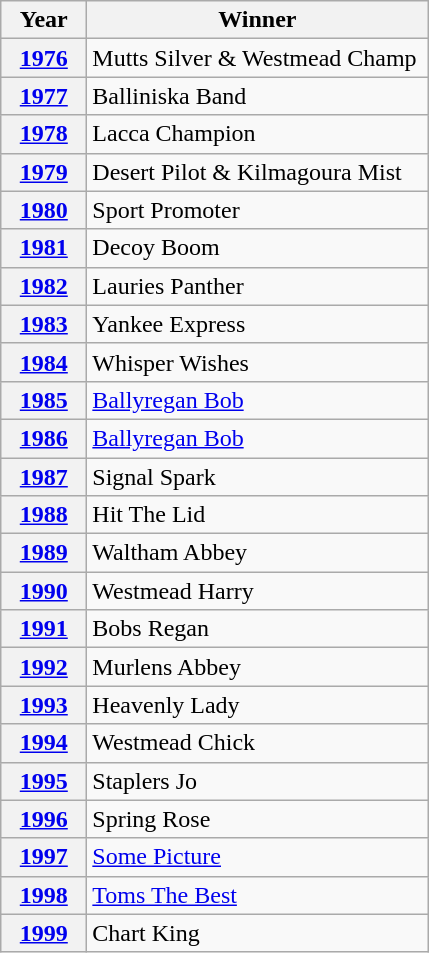<table class="wikitable">
<tr>
<th width=50>Year</th>
<th width=220>Winner</th>
</tr>
<tr>
<th><a href='#'>1976</a></th>
<td>Mutts Silver & Westmead Champ</td>
</tr>
<tr>
<th><a href='#'>1977</a></th>
<td>Balliniska Band</td>
</tr>
<tr>
<th><a href='#'>1978</a></th>
<td>Lacca Champion</td>
</tr>
<tr>
<th><a href='#'>1979</a></th>
<td>Desert Pilot & Kilmagoura Mist</td>
</tr>
<tr>
<th><a href='#'>1980</a></th>
<td>Sport Promoter</td>
</tr>
<tr>
<th><a href='#'>1981</a></th>
<td>Decoy Boom</td>
</tr>
<tr>
<th><a href='#'>1982</a></th>
<td>Lauries Panther</td>
</tr>
<tr>
<th><a href='#'>1983</a></th>
<td>Yankee Express </td>
</tr>
<tr>
<th><a href='#'>1984</a></th>
<td>Whisper Wishes</td>
</tr>
<tr>
<th><a href='#'>1985</a></th>
<td><a href='#'>Ballyregan Bob</a></td>
</tr>
<tr>
<th><a href='#'>1986</a></th>
<td><a href='#'>Ballyregan Bob</a></td>
</tr>
<tr>
<th><a href='#'>1987</a></th>
<td>Signal Spark</td>
</tr>
<tr>
<th><a href='#'>1988</a></th>
<td>Hit The Lid</td>
</tr>
<tr>
<th><a href='#'>1989</a></th>
<td>Waltham Abbey</td>
</tr>
<tr>
<th><a href='#'>1990</a></th>
<td>Westmead Harry</td>
</tr>
<tr>
<th><a href='#'>1991</a></th>
<td>Bobs Regan</td>
</tr>
<tr>
<th><a href='#'>1992</a></th>
<td>Murlens Abbey</td>
</tr>
<tr>
<th><a href='#'>1993</a></th>
<td>Heavenly Lady </td>
</tr>
<tr>
<th><a href='#'>1994</a></th>
<td>Westmead Chick</td>
</tr>
<tr>
<th><a href='#'>1995</a></th>
<td>Staplers Jo</td>
</tr>
<tr>
<th><a href='#'>1996</a></th>
<td>Spring Rose</td>
</tr>
<tr>
<th><a href='#'>1997</a></th>
<td><a href='#'>Some Picture</a></td>
</tr>
<tr>
<th><a href='#'>1998</a></th>
<td><a href='#'>Toms The Best</a></td>
</tr>
<tr>
<th><a href='#'>1999</a></th>
<td>Chart King</td>
</tr>
</table>
